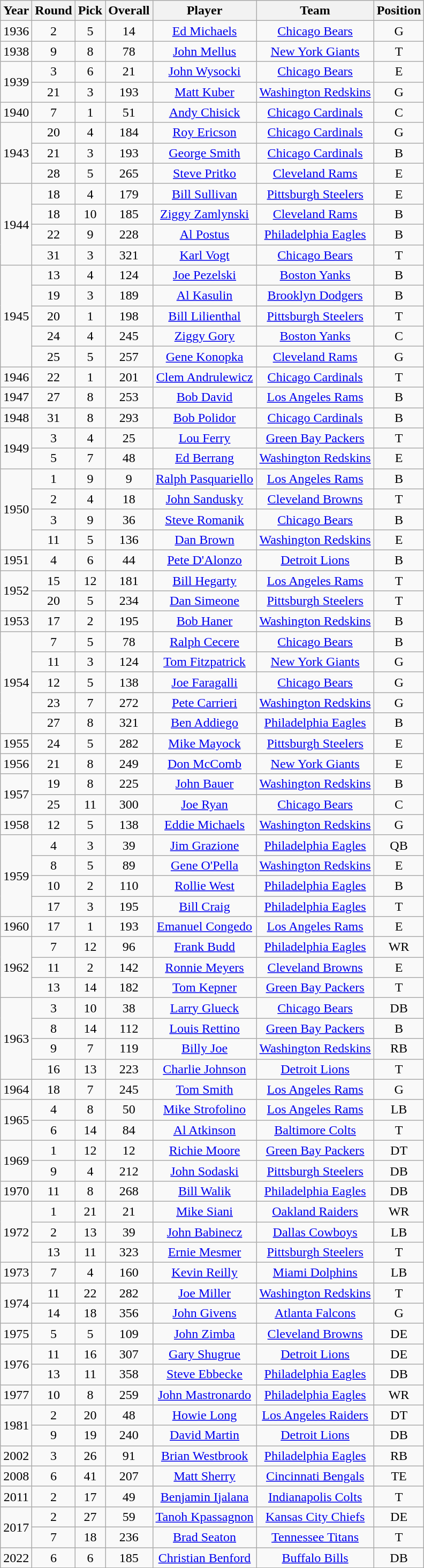<table class="wikitable sortable" style="text-align: center;">
<tr>
<th>Year</th>
<th>Round</th>
<th>Pick</th>
<th>Overall</th>
<th>Player</th>
<th>Team</th>
<th>Position</th>
</tr>
<tr>
<td>1936</td>
<td>2</td>
<td>5</td>
<td>14</td>
<td><a href='#'>Ed Michaels</a></td>
<td><a href='#'>Chicago Bears</a></td>
<td>G</td>
</tr>
<tr>
<td>1938</td>
<td>9</td>
<td>8</td>
<td>78</td>
<td><a href='#'>John Mellus</a></td>
<td><a href='#'>New York Giants</a></td>
<td>T</td>
</tr>
<tr>
<td rowspan="2">1939</td>
<td>3</td>
<td>6</td>
<td>21</td>
<td><a href='#'>John Wysocki</a></td>
<td><a href='#'>Chicago Bears</a></td>
<td>E</td>
</tr>
<tr>
<td>21</td>
<td>3</td>
<td>193</td>
<td><a href='#'>Matt Kuber</a></td>
<td><a href='#'>Washington Redskins</a></td>
<td>G</td>
</tr>
<tr>
<td>1940</td>
<td>7</td>
<td>1</td>
<td>51</td>
<td><a href='#'>Andy Chisick</a></td>
<td><a href='#'>Chicago Cardinals</a></td>
<td>C</td>
</tr>
<tr>
<td rowspan="3">1943</td>
<td>20</td>
<td>4</td>
<td>184</td>
<td><a href='#'>Roy Ericson</a></td>
<td><a href='#'>Chicago Cardinals</a></td>
<td>G</td>
</tr>
<tr>
<td>21</td>
<td>3</td>
<td>193</td>
<td><a href='#'>George Smith</a></td>
<td><a href='#'>Chicago Cardinals</a></td>
<td>B</td>
</tr>
<tr>
<td>28</td>
<td>5</td>
<td>265</td>
<td><a href='#'>Steve Pritko</a></td>
<td><a href='#'>Cleveland Rams</a></td>
<td>E</td>
</tr>
<tr>
<td rowspan="4">1944</td>
<td>18</td>
<td>4</td>
<td>179</td>
<td><a href='#'>Bill Sullivan</a></td>
<td><a href='#'>Pittsburgh Steelers</a></td>
<td>E</td>
</tr>
<tr>
<td>18</td>
<td>10</td>
<td>185</td>
<td><a href='#'>Ziggy Zamlynski</a></td>
<td><a href='#'>Cleveland Rams</a></td>
<td>B</td>
</tr>
<tr>
<td>22</td>
<td>9</td>
<td>228</td>
<td><a href='#'>Al Postus</a></td>
<td><a href='#'>Philadelphia Eagles</a></td>
<td>B</td>
</tr>
<tr>
<td>31</td>
<td>3</td>
<td>321</td>
<td><a href='#'>Karl Vogt</a></td>
<td><a href='#'>Chicago Bears</a></td>
<td>T</td>
</tr>
<tr>
<td rowspan="5">1945</td>
<td>13</td>
<td>4</td>
<td>124</td>
<td><a href='#'>Joe Pezelski</a></td>
<td><a href='#'>Boston Yanks</a></td>
<td>B</td>
</tr>
<tr>
<td>19</td>
<td>3</td>
<td>189</td>
<td><a href='#'>Al Kasulin</a></td>
<td><a href='#'>Brooklyn Dodgers</a></td>
<td>B</td>
</tr>
<tr>
<td>20</td>
<td>1</td>
<td>198</td>
<td><a href='#'>Bill Lilienthal</a></td>
<td><a href='#'>Pittsburgh Steelers</a></td>
<td>T</td>
</tr>
<tr>
<td>24</td>
<td>4</td>
<td>245</td>
<td><a href='#'>Ziggy Gory</a></td>
<td><a href='#'>Boston Yanks</a></td>
<td>C</td>
</tr>
<tr>
<td>25</td>
<td>5</td>
<td>257</td>
<td><a href='#'>Gene Konopka</a></td>
<td><a href='#'>Cleveland Rams</a></td>
<td>G</td>
</tr>
<tr>
<td>1946</td>
<td>22</td>
<td>1</td>
<td>201</td>
<td><a href='#'>Clem Andrulewicz</a></td>
<td><a href='#'>Chicago Cardinals</a></td>
<td>T</td>
</tr>
<tr>
<td>1947</td>
<td>27</td>
<td>8</td>
<td>253</td>
<td><a href='#'>Bob David</a></td>
<td><a href='#'>Los Angeles Rams</a></td>
<td>B</td>
</tr>
<tr>
<td>1948</td>
<td>31</td>
<td>8</td>
<td>293</td>
<td><a href='#'>Bob Polidor</a></td>
<td><a href='#'>Chicago Cardinals</a></td>
<td>B</td>
</tr>
<tr>
<td rowspan="2">1949</td>
<td>3</td>
<td>4</td>
<td>25</td>
<td><a href='#'>Lou Ferry</a></td>
<td><a href='#'>Green Bay Packers</a></td>
<td>T</td>
</tr>
<tr>
<td>5</td>
<td>7</td>
<td>48</td>
<td><a href='#'>Ed Berrang</a></td>
<td><a href='#'>Washington Redskins</a></td>
<td>E</td>
</tr>
<tr>
<td rowspan="4">1950</td>
<td>1</td>
<td>9</td>
<td>9</td>
<td><a href='#'>Ralph Pasquariello</a></td>
<td><a href='#'>Los Angeles Rams</a></td>
<td>B</td>
</tr>
<tr>
<td>2</td>
<td>4</td>
<td>18</td>
<td><a href='#'>John Sandusky</a></td>
<td><a href='#'>Cleveland Browns</a></td>
<td>T</td>
</tr>
<tr>
<td>3</td>
<td>9</td>
<td>36</td>
<td><a href='#'>Steve Romanik</a></td>
<td><a href='#'>Chicago Bears</a></td>
<td>B</td>
</tr>
<tr>
<td>11</td>
<td>5</td>
<td>136</td>
<td><a href='#'>Dan Brown</a></td>
<td><a href='#'>Washington Redskins</a></td>
<td>E</td>
</tr>
<tr>
<td>1951</td>
<td>4</td>
<td>6</td>
<td>44</td>
<td><a href='#'>Pete D'Alonzo</a></td>
<td><a href='#'>Detroit Lions</a></td>
<td>B</td>
</tr>
<tr>
<td rowspan="2">1952</td>
<td>15</td>
<td>12</td>
<td>181</td>
<td><a href='#'>Bill Hegarty</a></td>
<td><a href='#'>Los Angeles Rams</a></td>
<td>T</td>
</tr>
<tr>
<td>20</td>
<td>5</td>
<td>234</td>
<td><a href='#'>Dan Simeone</a></td>
<td><a href='#'>Pittsburgh Steelers</a></td>
<td>T</td>
</tr>
<tr>
<td>1953</td>
<td>17</td>
<td>2</td>
<td>195</td>
<td><a href='#'>Bob Haner</a></td>
<td><a href='#'>Washington Redskins</a></td>
<td>B</td>
</tr>
<tr>
<td rowspan="5">1954</td>
<td>7</td>
<td>5</td>
<td>78</td>
<td><a href='#'>Ralph Cecere</a></td>
<td><a href='#'>Chicago Bears</a></td>
<td>B</td>
</tr>
<tr>
<td>11</td>
<td>3</td>
<td>124</td>
<td><a href='#'>Tom Fitzpatrick</a></td>
<td><a href='#'>New York Giants</a></td>
<td>G</td>
</tr>
<tr>
<td>12</td>
<td>5</td>
<td>138</td>
<td><a href='#'>Joe Faragalli</a></td>
<td><a href='#'>Chicago Bears</a></td>
<td>G</td>
</tr>
<tr>
<td>23</td>
<td>7</td>
<td>272</td>
<td><a href='#'>Pete Carrieri</a></td>
<td><a href='#'>Washington Redskins</a></td>
<td>G</td>
</tr>
<tr>
<td>27</td>
<td>8</td>
<td>321</td>
<td><a href='#'>Ben Addiego</a></td>
<td><a href='#'>Philadelphia Eagles</a></td>
<td>B</td>
</tr>
<tr>
<td>1955</td>
<td>24</td>
<td>5</td>
<td>282</td>
<td><a href='#'>Mike Mayock</a></td>
<td><a href='#'>Pittsburgh Steelers</a></td>
<td>E</td>
</tr>
<tr>
<td>1956</td>
<td>21</td>
<td>8</td>
<td>249</td>
<td><a href='#'>Don McComb</a></td>
<td><a href='#'>New York Giants</a></td>
<td>E</td>
</tr>
<tr>
<td rowspan="2">1957</td>
<td>19</td>
<td>8</td>
<td>225</td>
<td><a href='#'>John Bauer</a></td>
<td><a href='#'>Washington Redskins</a></td>
<td>B</td>
</tr>
<tr>
<td>25</td>
<td>11</td>
<td>300</td>
<td><a href='#'>Joe Ryan</a></td>
<td><a href='#'>Chicago Bears</a></td>
<td>C</td>
</tr>
<tr>
<td>1958</td>
<td>12</td>
<td>5</td>
<td>138</td>
<td><a href='#'>Eddie Michaels</a></td>
<td><a href='#'>Washington Redskins</a></td>
<td>G</td>
</tr>
<tr>
<td rowspan="4">1959</td>
<td>4</td>
<td>3</td>
<td>39</td>
<td><a href='#'>Jim Grazione</a></td>
<td><a href='#'>Philadelphia Eagles</a></td>
<td>QB</td>
</tr>
<tr>
<td>8</td>
<td>5</td>
<td>89</td>
<td><a href='#'>Gene O'Pella</a></td>
<td><a href='#'>Washington Redskins</a></td>
<td>E</td>
</tr>
<tr>
<td>10</td>
<td>2</td>
<td>110</td>
<td><a href='#'>Rollie West</a></td>
<td><a href='#'>Philadelphia Eagles</a></td>
<td>B</td>
</tr>
<tr>
<td>17</td>
<td>3</td>
<td>195</td>
<td><a href='#'>Bill Craig</a></td>
<td><a href='#'>Philadelphia Eagles</a></td>
<td>T</td>
</tr>
<tr>
<td>1960</td>
<td>17</td>
<td>1</td>
<td>193</td>
<td><a href='#'>Emanuel Congedo</a></td>
<td><a href='#'>Los Angeles Rams</a></td>
<td>E</td>
</tr>
<tr>
<td rowspan="3">1962</td>
<td>7</td>
<td>12</td>
<td>96</td>
<td><a href='#'>Frank Budd</a></td>
<td><a href='#'>Philadelphia Eagles</a></td>
<td>WR</td>
</tr>
<tr>
<td>11</td>
<td>2</td>
<td>142</td>
<td><a href='#'>Ronnie Meyers</a></td>
<td><a href='#'>Cleveland Browns</a></td>
<td>E</td>
</tr>
<tr>
<td>13</td>
<td>14</td>
<td>182</td>
<td><a href='#'>Tom Kepner</a></td>
<td><a href='#'>Green Bay Packers</a></td>
<td>T</td>
</tr>
<tr>
<td rowspan="4">1963</td>
<td>3</td>
<td>10</td>
<td>38</td>
<td><a href='#'>Larry Glueck</a></td>
<td><a href='#'>Chicago Bears</a></td>
<td>DB</td>
</tr>
<tr>
<td>8</td>
<td>14</td>
<td>112</td>
<td><a href='#'>Louis Rettino</a></td>
<td><a href='#'>Green Bay Packers</a></td>
<td>B</td>
</tr>
<tr>
<td>9</td>
<td>7</td>
<td>119</td>
<td><a href='#'>Billy Joe</a></td>
<td><a href='#'>Washington Redskins</a></td>
<td>RB</td>
</tr>
<tr>
<td>16</td>
<td>13</td>
<td>223</td>
<td><a href='#'>Charlie Johnson</a></td>
<td><a href='#'>Detroit Lions</a></td>
<td>T</td>
</tr>
<tr>
<td>1964</td>
<td>18</td>
<td>7</td>
<td>245</td>
<td><a href='#'>Tom Smith</a></td>
<td><a href='#'>Los Angeles Rams</a></td>
<td>G</td>
</tr>
<tr>
<td rowspan="2">1965</td>
<td>4</td>
<td>8</td>
<td>50</td>
<td><a href='#'>Mike Strofolino</a></td>
<td><a href='#'>Los Angeles Rams</a></td>
<td>LB</td>
</tr>
<tr>
<td>6</td>
<td>14</td>
<td>84</td>
<td><a href='#'>Al Atkinson</a></td>
<td><a href='#'>Baltimore Colts</a></td>
<td>T</td>
</tr>
<tr>
<td rowspan="2">1969</td>
<td>1</td>
<td>12</td>
<td>12</td>
<td><a href='#'>Richie Moore</a></td>
<td><a href='#'>Green Bay Packers</a></td>
<td>DT</td>
</tr>
<tr>
<td>9</td>
<td>4</td>
<td>212</td>
<td><a href='#'>John Sodaski</a></td>
<td><a href='#'>Pittsburgh Steelers</a></td>
<td>DB</td>
</tr>
<tr>
<td>1970</td>
<td>11</td>
<td>8</td>
<td>268</td>
<td><a href='#'>Bill Walik</a></td>
<td><a href='#'>Philadelphia Eagles</a></td>
<td>DB</td>
</tr>
<tr>
<td rowspan="3">1972</td>
<td>1</td>
<td>21</td>
<td>21</td>
<td><a href='#'>Mike Siani</a></td>
<td><a href='#'>Oakland Raiders</a></td>
<td>WR</td>
</tr>
<tr>
<td>2</td>
<td>13</td>
<td>39</td>
<td><a href='#'>John Babinecz</a></td>
<td><a href='#'>Dallas Cowboys</a></td>
<td>LB</td>
</tr>
<tr>
<td>13</td>
<td>11</td>
<td>323</td>
<td><a href='#'>Ernie Mesmer</a></td>
<td><a href='#'>Pittsburgh Steelers</a></td>
<td>T</td>
</tr>
<tr>
<td>1973</td>
<td>7</td>
<td>4</td>
<td>160</td>
<td><a href='#'>Kevin Reilly</a></td>
<td><a href='#'>Miami Dolphins</a></td>
<td>LB</td>
</tr>
<tr>
<td rowspan="2">1974</td>
<td>11</td>
<td>22</td>
<td>282</td>
<td><a href='#'>Joe Miller</a></td>
<td><a href='#'>Washington Redskins</a></td>
<td>T</td>
</tr>
<tr>
<td>14</td>
<td>18</td>
<td>356</td>
<td><a href='#'>John Givens</a></td>
<td><a href='#'>Atlanta Falcons</a></td>
<td>G</td>
</tr>
<tr>
<td>1975</td>
<td>5</td>
<td>5</td>
<td>109</td>
<td><a href='#'>John Zimba</a></td>
<td><a href='#'>Cleveland Browns</a></td>
<td>DE</td>
</tr>
<tr>
<td rowspan="2">1976</td>
<td>11</td>
<td>16</td>
<td>307</td>
<td><a href='#'>Gary Shugrue</a></td>
<td><a href='#'>Detroit Lions</a></td>
<td>DE</td>
</tr>
<tr>
<td>13</td>
<td>11</td>
<td>358</td>
<td><a href='#'>Steve Ebbecke</a></td>
<td><a href='#'>Philadelphia Eagles</a></td>
<td>DB</td>
</tr>
<tr>
<td>1977</td>
<td>10</td>
<td>8</td>
<td>259</td>
<td><a href='#'>John Mastronardo</a></td>
<td><a href='#'>Philadelphia Eagles</a></td>
<td>WR</td>
</tr>
<tr>
<td rowspan="2">1981</td>
<td>2</td>
<td>20</td>
<td>48</td>
<td><a href='#'>Howie Long</a></td>
<td><a href='#'>Los Angeles Raiders</a></td>
<td>DT</td>
</tr>
<tr>
<td>9</td>
<td>19</td>
<td>240</td>
<td><a href='#'>David Martin</a></td>
<td><a href='#'>Detroit Lions</a></td>
<td>DB</td>
</tr>
<tr>
<td>2002</td>
<td>3</td>
<td>26</td>
<td>91</td>
<td><a href='#'>Brian Westbrook</a></td>
<td><a href='#'>Philadelphia Eagles</a></td>
<td>RB</td>
</tr>
<tr>
<td>2008</td>
<td>6</td>
<td>41</td>
<td>207</td>
<td><a href='#'>Matt Sherry</a></td>
<td><a href='#'>Cincinnati Bengals</a></td>
<td>TE</td>
</tr>
<tr>
<td>2011</td>
<td>2</td>
<td>17</td>
<td>49</td>
<td><a href='#'>Benjamin Ijalana</a></td>
<td><a href='#'>Indianapolis Colts</a></td>
<td>T</td>
</tr>
<tr>
<td rowspan="2">2017</td>
<td>2</td>
<td>27</td>
<td>59</td>
<td><a href='#'>Tanoh Kpassagnon</a></td>
<td><a href='#'>Kansas City Chiefs</a></td>
<td>DE</td>
</tr>
<tr>
<td>7</td>
<td>18</td>
<td>236</td>
<td><a href='#'>Brad Seaton</a></td>
<td><a href='#'>Tennessee Titans</a></td>
<td>T</td>
</tr>
<tr>
<td rowspan="1">2022</td>
<td>6</td>
<td>6</td>
<td>185</td>
<td><a href='#'>Christian Benford</a></td>
<td><a href='#'>Buffalo Bills</a></td>
<td>DB</td>
</tr>
<tr>
</tr>
</table>
